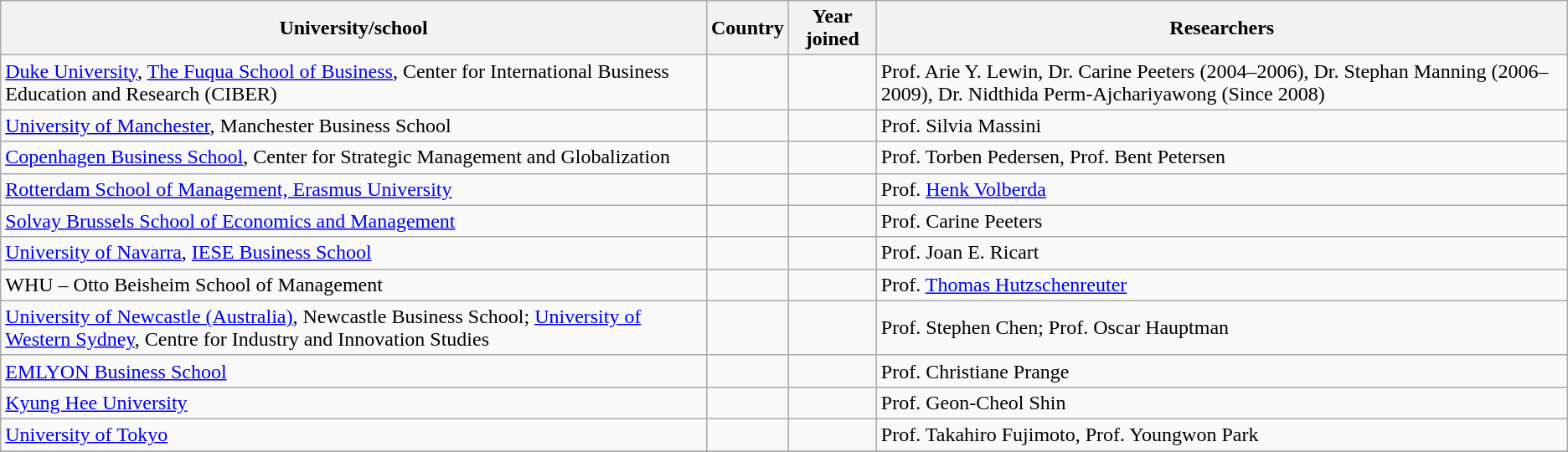<table class="wikitable sortable">
<tr>
<th bgcolor="silver">University/school</th>
<th bgcolor="silver">Country</th>
<th bgcolor="silver">Year joined</th>
<th bgcolor="silver">Researchers</th>
</tr>
<tr>
<td><a href='#'>Duke University</a>, <a href='#'>The Fuqua School of Business</a>, Center for International Business Education and Research (CIBER)</td>
<td></td>
<td></td>
<td>Prof. Arie Y. Lewin, Dr. Carine Peeters (2004–2006), Dr. Stephan Manning (2006–2009), Dr. Nidthida Perm-Ajchariyawong (Since 2008)</td>
</tr>
<tr>
<td><a href='#'>University of Manchester</a>, Manchester Business School</td>
<td></td>
<td></td>
<td>Prof. Silvia Massini</td>
</tr>
<tr>
<td><a href='#'>Copenhagen Business School</a>, Center for Strategic Management and Globalization</td>
<td></td>
<td></td>
<td>Prof. Torben Pedersen, Prof. Bent Petersen</td>
</tr>
<tr>
<td><a href='#'>Rotterdam School of Management, Erasmus University</a></td>
<td></td>
<td></td>
<td>Prof. <a href='#'>Henk Volberda</a></td>
</tr>
<tr>
<td><a href='#'>Solvay Brussels School of Economics and Management</a></td>
<td></td>
<td></td>
<td>Prof. Carine Peeters</td>
</tr>
<tr>
<td><a href='#'>University of Navarra</a>, <a href='#'>IESE Business School</a></td>
<td></td>
<td></td>
<td>Prof. Joan E. Ricart</td>
</tr>
<tr>
<td>WHU – Otto Beisheim School of Management</td>
<td></td>
<td></td>
<td>Prof. <a href='#'>Thomas Hutzschenreuter</a></td>
</tr>
<tr>
<td><a href='#'>University of Newcastle (Australia)</a>, Newcastle Business School; <a href='#'>University of Western Sydney</a>, Centre for Industry and Innovation Studies</td>
<td></td>
<td></td>
<td>Prof. Stephen Chen; Prof. Oscar Hauptman</td>
</tr>
<tr>
<td><a href='#'>EMLYON Business School</a></td>
<td></td>
<td></td>
<td>Prof. Christiane Prange</td>
</tr>
<tr>
<td><a href='#'>Kyung Hee University</a></td>
<td></td>
<td></td>
<td>Prof. Geon-Cheol Shin</td>
</tr>
<tr>
<td><a href='#'>University of Tokyo</a></td>
<td></td>
<td></td>
<td>Prof. Takahiro Fujimoto, Prof. Youngwon Park</td>
</tr>
<tr>
</tr>
</table>
